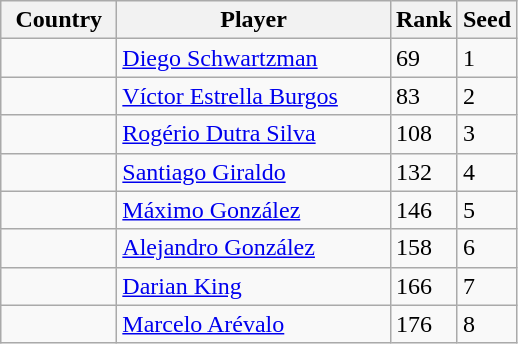<table class="sortable wikitable">
<tr>
<th width="70">Country</th>
<th width="175">Player</th>
<th>Rank</th>
<th>Seed</th>
</tr>
<tr>
<td></td>
<td><a href='#'>Diego Schwartzman</a></td>
<td>69</td>
<td>1</td>
</tr>
<tr>
<td></td>
<td><a href='#'>Víctor Estrella Burgos</a></td>
<td>83</td>
<td>2</td>
</tr>
<tr>
<td></td>
<td><a href='#'>Rogério Dutra Silva</a></td>
<td>108</td>
<td>3</td>
</tr>
<tr>
<td></td>
<td><a href='#'>Santiago Giraldo</a></td>
<td>132</td>
<td>4</td>
</tr>
<tr>
<td></td>
<td><a href='#'>Máximo González</a></td>
<td>146</td>
<td>5</td>
</tr>
<tr>
<td></td>
<td><a href='#'>Alejandro González</a></td>
<td>158</td>
<td>6</td>
</tr>
<tr>
<td></td>
<td><a href='#'>Darian King</a></td>
<td>166</td>
<td>7</td>
</tr>
<tr>
<td></td>
<td><a href='#'>Marcelo Arévalo</a></td>
<td>176</td>
<td>8</td>
</tr>
</table>
